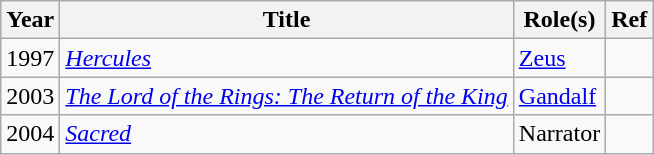<table class="wikitable plainrowheaders sortable">
<tr>
<th scope="col">Year</th>
<th scope="col">Title</th>
<th scope="col">Role(s)</th>
<th scope="col" class="unsortable">Ref</th>
</tr>
<tr>
<td>1997</td>
<td><em><a href='#'>Hercules</a></em></td>
<td><a href='#'>Zeus</a></td>
<td></td>
</tr>
<tr>
<td>2003</td>
<td><em><a href='#'>The Lord of the Rings: The Return of the King</a></em></td>
<td><a href='#'>Gandalf</a></td>
<td></td>
</tr>
<tr>
<td>2004</td>
<td><em><a href='#'>Sacred</a></em></td>
<td>Narrator</td>
<td></td>
</tr>
</table>
